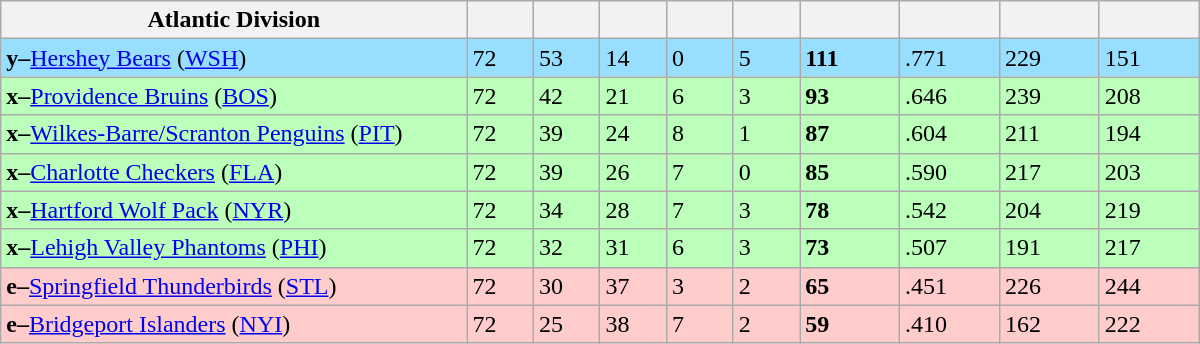<table class="wikitable" style="width:50em">
<tr>
<th width="35%">Atlantic Division</th>
<th width="5%"></th>
<th width="5%"></th>
<th width="5%"></th>
<th width="5%"></th>
<th width="5%"></th>
<th width="7.5%"></th>
<th width="7.5%"></th>
<th width="7.5%"></th>
<th width="7.5%"></th>
</tr>
<tr bgcolor=#97DEFF>
<td><strong>y–</strong><a href='#'>Hershey Bears</a> (<a href='#'>WSH</a>)</td>
<td>72</td>
<td>53</td>
<td>14</td>
<td>0</td>
<td>5</td>
<td><strong>111</strong></td>
<td>.771</td>
<td>229</td>
<td>151</td>
</tr>
<tr bgcolor=#bbffbb>
<td><strong>x–</strong><a href='#'>Providence Bruins</a> (<a href='#'>BOS</a>)</td>
<td>72</td>
<td>42</td>
<td>21</td>
<td>6</td>
<td>3</td>
<td><strong>93</strong></td>
<td>.646</td>
<td>239</td>
<td>208</td>
</tr>
<tr bgcolor=#bbffbb>
<td><strong>x–</strong><a href='#'>Wilkes-Barre/Scranton Penguins</a> (<a href='#'>PIT</a>)</td>
<td>72</td>
<td>39</td>
<td>24</td>
<td>8</td>
<td>1</td>
<td><strong>87</strong></td>
<td>.604</td>
<td>211</td>
<td>194</td>
</tr>
<tr bgcolor=#bbffbb>
<td><strong>x–</strong><a href='#'>Charlotte Checkers</a> (<a href='#'>FLA</a>)</td>
<td>72</td>
<td>39</td>
<td>26</td>
<td>7</td>
<td>0</td>
<td><strong>85</strong></td>
<td>.590</td>
<td>217</td>
<td>203</td>
</tr>
<tr bgcolor=#bbffbb>
<td><strong>x–</strong><a href='#'>Hartford Wolf Pack</a> (<a href='#'>NYR</a>)</td>
<td>72</td>
<td>34</td>
<td>28</td>
<td>7</td>
<td>3</td>
<td><strong>78</strong></td>
<td>.542</td>
<td>204</td>
<td>219</td>
</tr>
<tr bgcolor=#bbffbb>
<td><strong>x–</strong><a href='#'>Lehigh Valley Phantoms</a> (<a href='#'>PHI</a>)</td>
<td>72</td>
<td>32</td>
<td>31</td>
<td>6</td>
<td>3</td>
<td><strong>73</strong></td>
<td>.507</td>
<td>191</td>
<td>217</td>
</tr>
<tr bgcolor=#ffcccc>
<td><strong>e–</strong><a href='#'>Springfield Thunderbirds</a> (<a href='#'>STL</a>)</td>
<td>72</td>
<td>30</td>
<td>37</td>
<td>3</td>
<td>2</td>
<td><strong>65</strong></td>
<td>.451</td>
<td>226</td>
<td>244</td>
</tr>
<tr bgcolor=#ffcccc>
<td><strong>e–</strong><a href='#'>Bridgeport Islanders</a> (<a href='#'>NYI</a>)</td>
<td>72</td>
<td>25</td>
<td>38</td>
<td>7</td>
<td>2</td>
<td><strong>59</strong></td>
<td>.410</td>
<td>162</td>
<td>222</td>
</tr>
</table>
